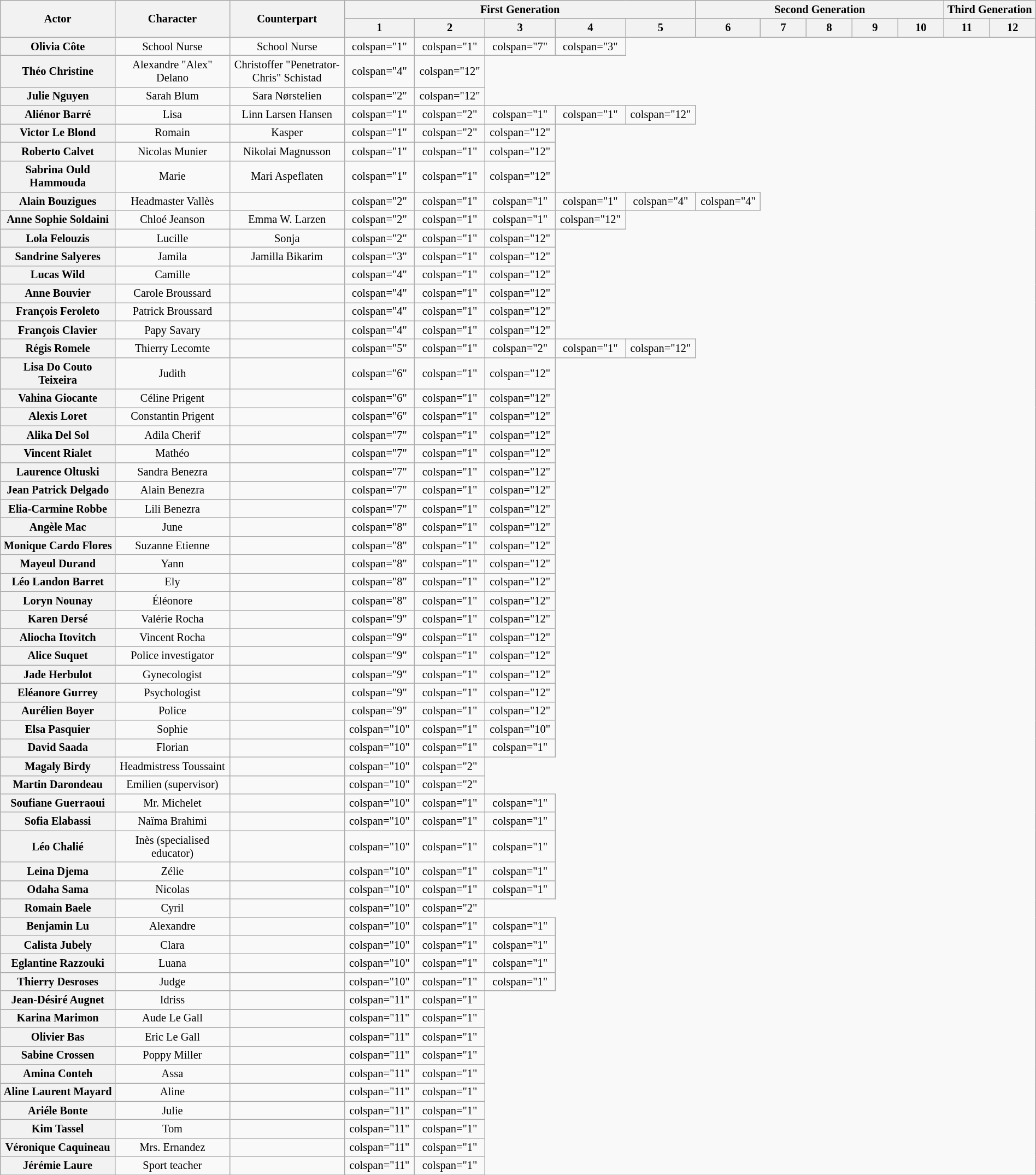<table class="wikitable plainrowheaders" style="text-align:center; font-size:85%; width:100%">
<tr>
<th scope="col" rowspan="2" style="width:10%;">Actor</th>
<th scope="col" rowspan="2" style="width:10%;">Character</th>
<th scope="col" rowspan="2" style="width:10%;">Counterpart</th>
<th colspan="5">First Generation</th>
<th colspan="5">Second Generation</th>
<th colspan="2">Third Generation</th>
</tr>
<tr>
<th scope="col" style="width:4%;">1</th>
<th scope="col" style="width:4%;">2</th>
<th scope="col" style="width:4%;">3</th>
<th scope="col" style="width:4%;">4</th>
<th scope="col" style="width:4%;">5</th>
<th scope="col" style="width:4%;">6</th>
<th scope="col" style="width:4%;">7</th>
<th scope="col" style="width:4%;">8</th>
<th scope="col" style="width:4%;">9</th>
<th scope="col" style="width:4%;">10</th>
<th scope="col" style="width:4%;">11</th>
<th scope="col" style="width:4%;">12</th>
</tr>
<tr>
<th scope="row">Olivia Côte</th>
<td>School Nurse</td>
<td>School Nurse</td>
<td>colspan="1" </td>
<td>colspan="1" </td>
<td>colspan="7" </td>
<td>colspan="3" </td>
</tr>
<tr>
<th scope="row">Théo Christine</th>
<td>Alexandre "Alex" Delano</td>
<td>Christoffer "Penetrator-Chris" Schistad</td>
<td>colspan="4" </td>
<td>colspan="12" </td>
</tr>
<tr>
<th scope="row">Julie Nguyen</th>
<td>Sarah Blum</td>
<td>Sara Nørstelien</td>
<td>colspan="2" </td>
<td>colspan="12" </td>
</tr>
<tr>
<th scope="row">Aliénor Barré</th>
<td>Lisa</td>
<td>Linn Larsen Hansen</td>
<td>colspan="1" </td>
<td>colspan="2" </td>
<td>colspan="1" </td>
<td>colspan="1" </td>
<td>colspan="12" </td>
</tr>
<tr>
<th scope="row">Victor Le Blond</th>
<td>Romain</td>
<td>Kasper</td>
<td>colspan="1" </td>
<td>colspan="2" </td>
<td>colspan="12" </td>
</tr>
<tr>
<th scope="row">Roberto Calvet</th>
<td>Nicolas Munier</td>
<td>Nikolai Magnusson</td>
<td>colspan="1" </td>
<td>colspan="1" </td>
<td>colspan="12" </td>
</tr>
<tr>
<th scope="row">Sabrina Ould Hammouda</th>
<td>Marie</td>
<td>Mari Aspeflaten</td>
<td>colspan="1" </td>
<td>colspan="1" </td>
<td>colspan="12" </td>
</tr>
<tr>
<th scope="row">Alain Bouzigues</th>
<td>Headmaster Vallès</td>
<td></td>
<td>colspan="2" </td>
<td>colspan="1" </td>
<td>colspan="1" </td>
<td>colspan="1" </td>
<td>colspan="4" </td>
<td>colspan="4" </td>
</tr>
<tr>
<th scope="row">Anne Sophie Soldaini</th>
<td>Chloé Jeanson</td>
<td>Emma W. Larzen</td>
<td>colspan="2" </td>
<td>colspan="1" </td>
<td>colspan="1" </td>
<td>colspan="12" </td>
</tr>
<tr>
<th scope="row">Lola Felouzis</th>
<td>Lucille</td>
<td>Sonja</td>
<td>colspan="2" </td>
<td>colspan="1" </td>
<td>colspan="12" </td>
</tr>
<tr>
<th scope="row">Sandrine Salyeres</th>
<td>Jamila</td>
<td>Jamilla Bikarim</td>
<td>colspan="3" </td>
<td>colspan="1" </td>
<td>colspan="12" </td>
</tr>
<tr>
<th scope="row">Lucas Wild</th>
<td>Camille</td>
<td></td>
<td>colspan="4" </td>
<td>colspan="1" </td>
<td>colspan="12" </td>
</tr>
<tr>
<th scope="row">Anne Bouvier</th>
<td>Carole Broussard</td>
<td></td>
<td>colspan="4" </td>
<td>colspan="1" </td>
<td>colspan="12" </td>
</tr>
<tr>
<th scope="row">François Feroleto</th>
<td>Patrick Broussard</td>
<td></td>
<td>colspan="4" </td>
<td>colspan="1" </td>
<td>colspan="12" </td>
</tr>
<tr>
<th scope="row">François Clavier</th>
<td>Papy Savary</td>
<td></td>
<td>colspan="4" </td>
<td>colspan="1" </td>
<td>colspan="12" </td>
</tr>
<tr>
<th scope="row">Régis Romele</th>
<td>Thierry Lecomte</td>
<td></td>
<td>colspan="5" </td>
<td>colspan="1" </td>
<td>colspan="2" </td>
<td>colspan="1" </td>
<td>colspan="12" </td>
</tr>
<tr>
<th scope="row">Lisa Do Couto Teixeira</th>
<td>Judith</td>
<td></td>
<td>colspan="6" </td>
<td>colspan="1" </td>
<td>colspan="12" </td>
</tr>
<tr>
<th scope="row">Vahina Giocante</th>
<td>Céline Prigent</td>
<td></td>
<td>colspan="6" </td>
<td>colspan="1" </td>
<td>colspan="12" </td>
</tr>
<tr>
<th scope="row">Alexis Loret</th>
<td>Constantin Prigent</td>
<td></td>
<td>colspan="6" </td>
<td>colspan="1" </td>
<td>colspan="12" </td>
</tr>
<tr>
<th scope="row">Alika Del Sol</th>
<td>Adila Cherif</td>
<td></td>
<td>colspan="7" </td>
<td>colspan="1" </td>
<td>colspan="12" </td>
</tr>
<tr>
<th scope="row">Vincent Rialet</th>
<td>Mathéo</td>
<td></td>
<td>colspan="7" </td>
<td>colspan="1" </td>
<td>colspan="12" </td>
</tr>
<tr>
<th scope="row">Laurence Oltuski</th>
<td>Sandra Benezra</td>
<td></td>
<td>colspan="7" </td>
<td>colspan="1" </td>
<td>colspan="12" </td>
</tr>
<tr>
<th scope="row">Jean Patrick Delgado</th>
<td>Alain Benezra</td>
<td></td>
<td>colspan="7" </td>
<td>colspan="1" </td>
<td>colspan="12" </td>
</tr>
<tr>
<th scope="row">Elia-Carmine Robbe</th>
<td>Lili Benezra</td>
<td></td>
<td>colspan="7" </td>
<td>colspan="1" </td>
<td>colspan="12" </td>
</tr>
<tr>
<th scope="row">Angèle Mac</th>
<td>June</td>
<td></td>
<td>colspan="8" </td>
<td>colspan="1" </td>
<td>colspan="12" </td>
</tr>
<tr>
<th scope="row">Monique Cardo Flores</th>
<td>Suzanne Etienne</td>
<td></td>
<td>colspan="8" </td>
<td>colspan="1" </td>
<td>colspan="12" </td>
</tr>
<tr>
<th scope="row">Mayeul Durand</th>
<td>Yann</td>
<td></td>
<td>colspan="8" </td>
<td>colspan="1" </td>
<td>colspan="12" </td>
</tr>
<tr>
<th scope="row">Léo Landon Barret</th>
<td>Ely</td>
<td></td>
<td>colspan="8" </td>
<td>colspan="1" </td>
<td>colspan="12" </td>
</tr>
<tr>
<th scope="row">Loryn Nounay</th>
<td>Éléonore</td>
<td></td>
<td>colspan="8" </td>
<td>colspan="1" </td>
<td>colspan="12" </td>
</tr>
<tr>
<th scope="row">Karen Dersé</th>
<td>Valérie Rocha</td>
<td></td>
<td>colspan="9" </td>
<td>colspan="1" </td>
<td>colspan="12" </td>
</tr>
<tr>
<th scope="row">Aliocha Itovitch</th>
<td>Vincent Rocha</td>
<td></td>
<td>colspan="9" </td>
<td>colspan="1" </td>
<td>colspan="12" </td>
</tr>
<tr>
<th scope="row">Alice Suquet</th>
<td>Police investigator</td>
<td></td>
<td>colspan="9" </td>
<td>colspan="1" </td>
<td>colspan="12" </td>
</tr>
<tr>
<th scope="row">Jade Herbulot</th>
<td>Gynecologist</td>
<td></td>
<td>colspan="9" </td>
<td>colspan="1" </td>
<td>colspan="12" </td>
</tr>
<tr>
<th scope="row">Eléanore Gurrey</th>
<td>Psychologist</td>
<td></td>
<td>colspan="9" </td>
<td>colspan="1" </td>
<td>colspan="12" </td>
</tr>
<tr>
<th scope="row">Aurélien Boyer</th>
<td>Police</td>
<td></td>
<td>colspan="9" </td>
<td>colspan="1" </td>
<td>colspan="12" </td>
</tr>
<tr>
<th scope="row">Elsa Pasquier</th>
<td>Sophie</td>
<td></td>
<td>colspan="10" </td>
<td>colspan="1" </td>
<td>colspan="10" </td>
</tr>
<tr>
<th scope="row">David Saada</th>
<td>Florian</td>
<td></td>
<td>colspan="10" </td>
<td>colspan="1" </td>
<td>colspan="1" </td>
</tr>
<tr>
<th scope="row">Magaly Birdy</th>
<td>Headmistress Toussaint</td>
<td></td>
<td>colspan="10" </td>
<td>colspan="2" </td>
</tr>
<tr>
<th scope="row">Martin Darondeau</th>
<td>Emilien (supervisor)</td>
<td></td>
<td>colspan="10" </td>
<td>colspan="2" </td>
</tr>
<tr>
<th scope="row">Soufiane Guerraoui</th>
<td>Mr. Michelet</td>
<td></td>
<td>colspan="10" </td>
<td>colspan="1" </td>
<td>colspan="1" </td>
</tr>
<tr>
<th scope="row">Sofia Elabassi</th>
<td>Naïma Brahimi</td>
<td></td>
<td>colspan="10" </td>
<td>colspan="1" </td>
<td>colspan="1" </td>
</tr>
<tr>
<th scope="row">Léo Chalié</th>
<td>Inès (specialised educator)</td>
<td></td>
<td>colspan="10" </td>
<td>colspan="1" </td>
<td>colspan="1" </td>
</tr>
<tr>
<th scope="row">Leina Djema</th>
<td>Zélie</td>
<td></td>
<td>colspan="10" </td>
<td>colspan="1" </td>
<td>colspan="1" </td>
</tr>
<tr>
<th scope="row">Odaha Sama</th>
<td>Nicolas</td>
<td></td>
<td>colspan="10" </td>
<td>colspan="1" </td>
<td>colspan="1" </td>
</tr>
<tr>
<th scope="row">Romain Baele</th>
<td>Cyril</td>
<td></td>
<td>colspan="10" </td>
<td>colspan="2" </td>
</tr>
<tr>
<th scope="row">Benjamin Lu</th>
<td>Alexandre</td>
<td></td>
<td>colspan="10" </td>
<td>colspan="1" </td>
<td>colspan="1" </td>
</tr>
<tr>
<th scope="row">Calista Jubely</th>
<td>Clara</td>
<td></td>
<td>colspan="10" </td>
<td>colspan="1" </td>
<td>colspan="1" </td>
</tr>
<tr>
<th scope="row">Eglantine Razzouki</th>
<td>Luana</td>
<td></td>
<td>colspan="10" </td>
<td>colspan="1" </td>
<td>colspan="1" </td>
</tr>
<tr>
<th scope="row">Thierry Desroses</th>
<td>Judge</td>
<td></td>
<td>colspan="10" </td>
<td>colspan="1" </td>
<td>colspan="1" </td>
</tr>
<tr>
<th scope="row">Jean-Désiré Augnet</th>
<td>Idriss</td>
<td></td>
<td>colspan="11" </td>
<td>colspan="1" </td>
</tr>
<tr>
<th scope="row">Karina Marimon</th>
<td>Aude Le Gall</td>
<td></td>
<td>colspan="11" </td>
<td>colspan="1" </td>
</tr>
<tr>
<th scope="row">Olivier Bas</th>
<td>Eric Le Gall</td>
<td></td>
<td>colspan="11" </td>
<td>colspan="1" </td>
</tr>
<tr>
<th scope="row">Sabine Crossen</th>
<td>Poppy Miller</td>
<td></td>
<td>colspan="11" </td>
<td>colspan="1" </td>
</tr>
<tr>
<th scope="row">Amina Conteh</th>
<td>Assa</td>
<td></td>
<td>colspan="11" </td>
<td>colspan="1" </td>
</tr>
<tr>
<th scope="row">Aline Laurent Mayard</th>
<td>Aline</td>
<td></td>
<td>colspan="11" </td>
<td>colspan="1" </td>
</tr>
<tr>
<th scope="row">Ariéle Bonte</th>
<td>Julie</td>
<td></td>
<td>colspan="11" </td>
<td>colspan="1" </td>
</tr>
<tr>
<th scope="row">Kim Tassel</th>
<td>Tom</td>
<td></td>
<td>colspan="11" </td>
<td>colspan="1" </td>
</tr>
<tr>
<th scope="row">Véronique Caquineau</th>
<td>Mrs. Ernandez</td>
<td></td>
<td>colspan="11" </td>
<td>colspan="1" </td>
</tr>
<tr>
<th scope="row">Jérémie Laure</th>
<td>Sport teacher</td>
<td></td>
<td>colspan="11" </td>
<td>colspan="1" </td>
</tr>
<tr>
</tr>
</table>
